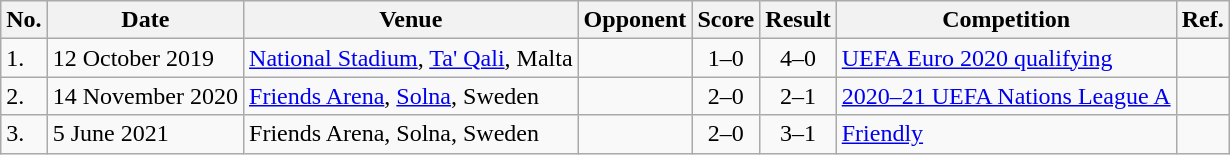<table class="wikitable sortable plainrowheaders">
<tr>
<th>No.</th>
<th>Date</th>
<th>Venue</th>
<th>Opponent</th>
<th>Score</th>
<th>Result</th>
<th>Competition</th>
<th>Ref.</th>
</tr>
<tr>
<td>1.</td>
<td>12 October 2019</td>
<td><a href='#'>National Stadium</a>, <a href='#'>Ta' Qali</a>, Malta</td>
<td></td>
<td align=center>1–0</td>
<td align=center>4–0</td>
<td><a href='#'>UEFA Euro 2020 qualifying</a></td>
<td></td>
</tr>
<tr>
<td>2.</td>
<td>14 November 2020</td>
<td><a href='#'>Friends Arena</a>, <a href='#'>Solna</a>, Sweden</td>
<td></td>
<td align=center>2–0</td>
<td align=center>2–1</td>
<td><a href='#'>2020–21 UEFA Nations League A</a></td>
<td></td>
</tr>
<tr>
<td>3.</td>
<td>5 June 2021</td>
<td>Friends Arena, Solna, Sweden</td>
<td></td>
<td align=center>2–0</td>
<td align="center">3–1</td>
<td><a href='#'>Friendly</a></td>
<td></td>
</tr>
</table>
